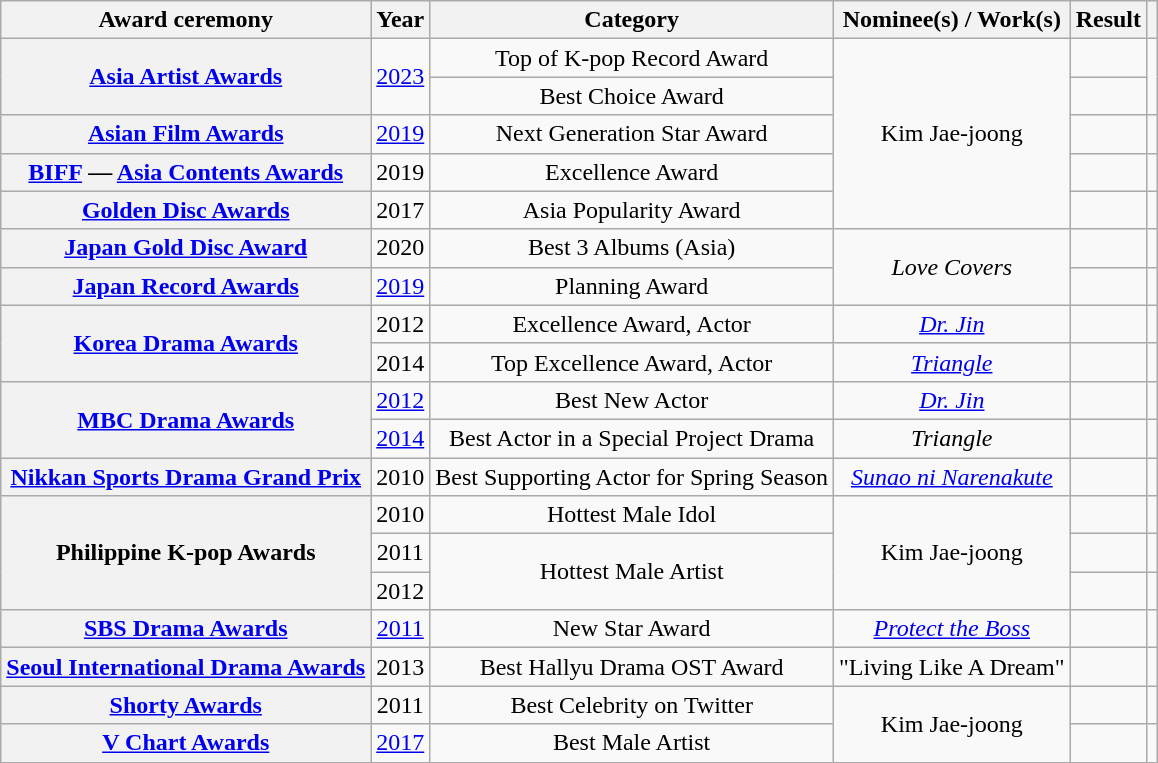<table class="wikitable sortable plainrowheaders" style="text-align:center;">
<tr>
<th scope="col">Award ceremony</th>
<th scope="col">Year</th>
<th scope="col">Category</th>
<th scope="col">Nominee(s) / Work(s)</th>
<th scope="col">Result</th>
<th scope="col" class="unsortable"></th>
</tr>
<tr>
<th scope="row" rowspan="2"><a href='#'>Asia Artist Awards</a></th>
<td rowspan="2"><a href='#'>2023</a></td>
<td>Top of K-pop Record Award</td>
<td rowspan="5">Kim Jae-joong</td>
<td></td>
<td rowspan="2"></td>
</tr>
<tr>
<td>Best Choice Award</td>
<td></td>
</tr>
<tr>
<th scope="row"><a href='#'>Asian Film Awards</a></th>
<td><a href='#'>2019</a></td>
<td>Next Generation Star Award</td>
<td></td>
<td></td>
</tr>
<tr>
<th scope="row"><a href='#'>BIFF</a> — <a href='#'>Asia Contents Awards</a></th>
<td>2019</td>
<td>Excellence Award</td>
<td></td>
<td></td>
</tr>
<tr>
<th scope="row"><a href='#'>Golden Disc Awards</a></th>
<td>2017</td>
<td>Asia Popularity Award</td>
<td></td>
<td></td>
</tr>
<tr>
<th scope="row"><a href='#'>Japan Gold Disc Award</a></th>
<td>2020</td>
<td>Best 3 Albums (Asia)</td>
<td rowspan="2"><em>Love Covers</em></td>
<td></td>
<td></td>
</tr>
<tr>
<th scope="row"><a href='#'>Japan Record Awards</a></th>
<td><a href='#'>2019</a></td>
<td>Planning Award</td>
<td></td>
<td></td>
</tr>
<tr>
<th rowspan="2" scope="row"><a href='#'>Korea Drama Awards</a></th>
<td align="center">2012</td>
<td>Excellence Award, Actor</td>
<td><em><a href='#'>Dr. Jin</a></em></td>
<td></td>
<td></td>
</tr>
<tr>
<td>2014</td>
<td>Top Excellence Award, Actor</td>
<td><em><a href='#'>Triangle</a></em></td>
<td></td>
<td></td>
</tr>
<tr>
<th rowspan="2" scope="row"><a href='#'>MBC Drama Awards</a></th>
<td><a href='#'>2012</a></td>
<td>Best New Actor</td>
<td><em><a href='#'>Dr. Jin</a></em></td>
<td></td>
<td></td>
</tr>
<tr>
<td><a href='#'>2014</a></td>
<td>Best Actor in a Special Project Drama</td>
<td><em>Triangle</em></td>
<td></td>
<td></td>
</tr>
<tr>
<th scope="row"><a href='#'>Nikkan Sports Drama Grand Prix</a></th>
<td>2010</td>
<td>Best Supporting Actor for Spring Season</td>
<td><em><a href='#'>Sunao ni Narenakute</a></em></td>
<td></td>
<td></td>
</tr>
<tr>
<th rowspan="3" scope="row">Philippine K-pop Awards</th>
<td>2010</td>
<td>Hottest Male Idol</td>
<td rowspan="3">Kim Jae-joong</td>
<td></td>
<td></td>
</tr>
<tr>
<td>2011</td>
<td rowspan="2">Hottest Male Artist</td>
<td></td>
<td></td>
</tr>
<tr>
<td>2012</td>
<td></td>
<td></td>
</tr>
<tr>
<th scope="row"><a href='#'>SBS Drama Awards</a></th>
<td><a href='#'>2011</a></td>
<td>New Star Award</td>
<td><em><a href='#'>Protect the Boss</a></em></td>
<td></td>
<td></td>
</tr>
<tr>
<th scope="row"><a href='#'>Seoul International Drama Awards</a></th>
<td>2013</td>
<td>Best Hallyu Drama OST Award</td>
<td>"Living Like A Dream"</td>
<td></td>
<td></td>
</tr>
<tr>
<th scope="row"><a href='#'>Shorty Awards</a></th>
<td>2011</td>
<td>Best Celebrity on Twitter</td>
<td rowspan="2">Kim Jae-joong</td>
<td></td>
<td></td>
</tr>
<tr>
<th scope="row"><a href='#'>V Chart Awards</a></th>
<td><a href='#'>2017</a></td>
<td>Best Male Artist</td>
<td></td>
<td></td>
</tr>
</table>
